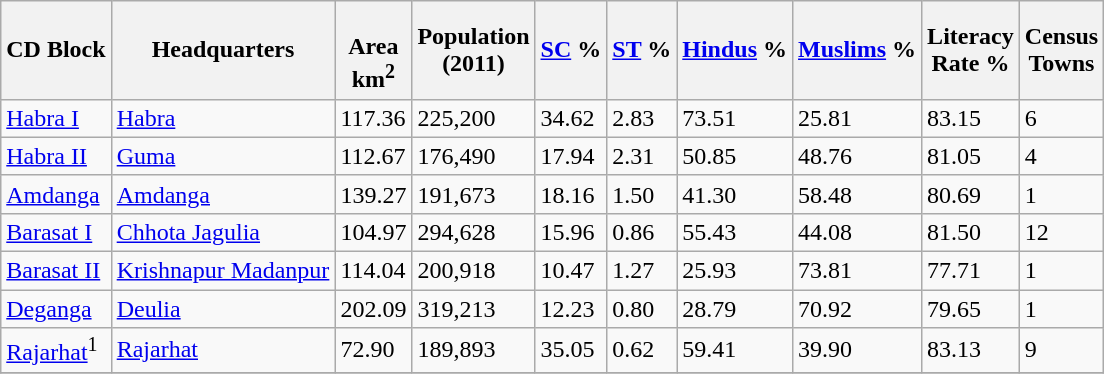<table class="wikitable sortable">
<tr>
<th>CD Block</th>
<th>Headquarters</th>
<th><br>Area<br>km<sup>2</sup></th>
<th>Population<br>(2011)</th>
<th><a href='#'>SC</a> %</th>
<th><a href='#'>ST</a> %</th>
<th><a href='#'>Hindus</a> %</th>
<th><a href='#'>Muslims</a> %</th>
<th>Literacy<br> Rate %</th>
<th>Census<br>Towns</th>
</tr>
<tr>
<td><a href='#'>Habra I</a></td>
<td><a href='#'>Habra</a></td>
<td>117.36</td>
<td>225,200</td>
<td>34.62</td>
<td>2.83</td>
<td>73.51</td>
<td>25.81</td>
<td>83.15</td>
<td>6</td>
</tr>
<tr>
<td><a href='#'>Habra II</a></td>
<td><a href='#'>Guma</a></td>
<td>112.67</td>
<td>176,490</td>
<td>17.94</td>
<td>2.31</td>
<td>50.85</td>
<td>48.76</td>
<td>81.05</td>
<td>4</td>
</tr>
<tr>
<td><a href='#'>Amdanga</a></td>
<td><a href='#'>Amdanga</a></td>
<td>139.27</td>
<td>191,673</td>
<td>18.16</td>
<td>1.50</td>
<td>41.30</td>
<td>58.48</td>
<td>80.69</td>
<td>1</td>
</tr>
<tr>
<td><a href='#'>Barasat I</a></td>
<td><a href='#'>Chhota Jagulia</a></td>
<td>104.97</td>
<td>294,628</td>
<td>15.96</td>
<td>0.86</td>
<td>55.43</td>
<td>44.08</td>
<td>81.50</td>
<td>12</td>
</tr>
<tr>
<td><a href='#'>Barasat II</a></td>
<td><a href='#'>Krishnapur Madanpur</a></td>
<td>114.04</td>
<td>200,918</td>
<td>10.47</td>
<td>1.27</td>
<td>25.93</td>
<td>73.81</td>
<td>77.71</td>
<td>1</td>
</tr>
<tr>
<td><a href='#'>Deganga</a></td>
<td><a href='#'>Deulia</a></td>
<td>202.09</td>
<td>319,213</td>
<td>12.23</td>
<td>0.80</td>
<td>28.79</td>
<td>70.92</td>
<td>79.65</td>
<td>1</td>
</tr>
<tr>
<td><a href='#'>Rajarhat</a><sup>1</sup></td>
<td><a href='#'>Rajarhat</a></td>
<td>72.90</td>
<td>189,893</td>
<td>35.05</td>
<td>0.62</td>
<td>59.41</td>
<td>39.90</td>
<td>83.13</td>
<td>9</td>
</tr>
<tr>
</tr>
</table>
